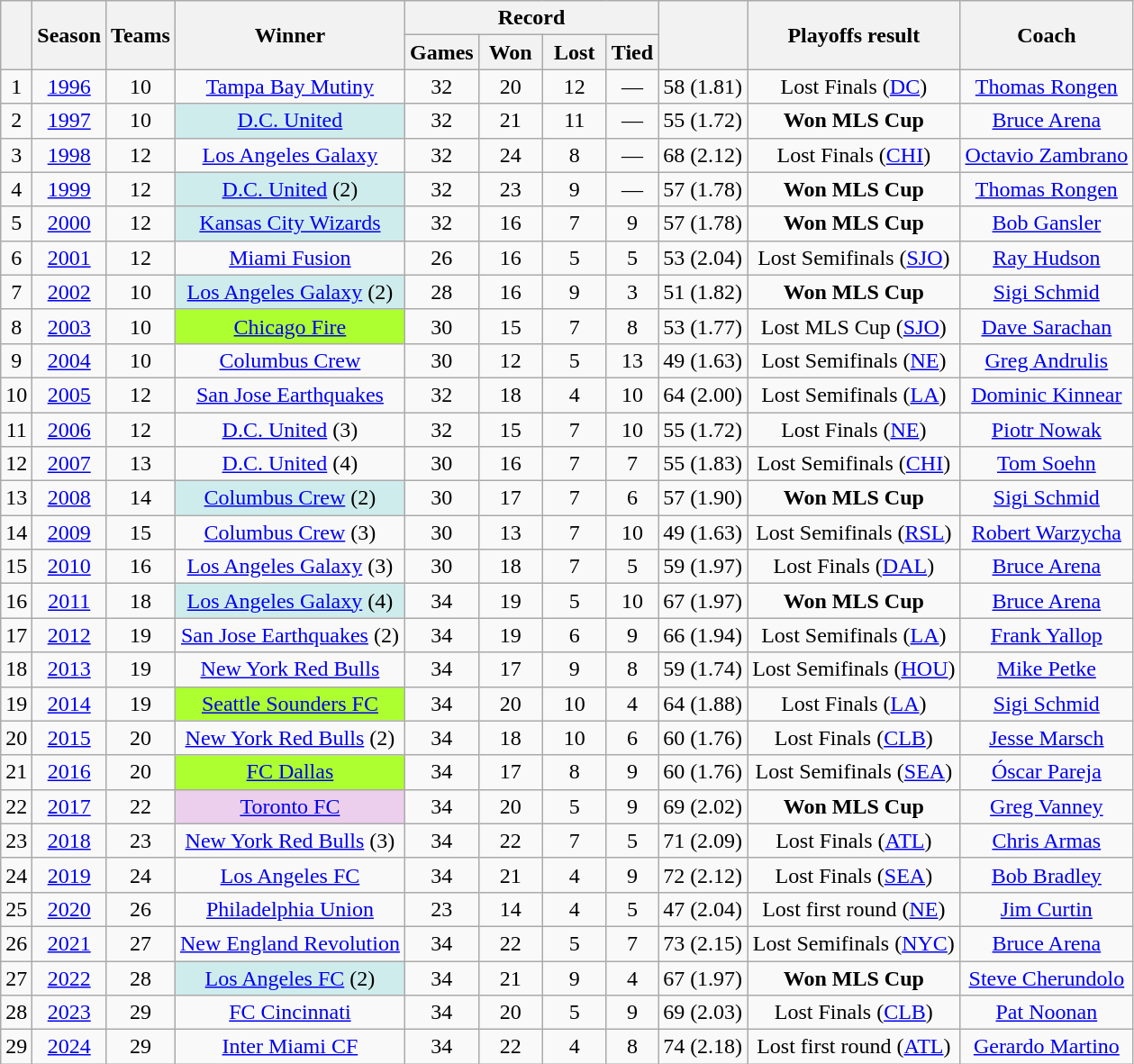<table class="wikitable sortable" style="text-align:center;">
<tr>
<th rowspan="2"></th>
<th rowspan="2">Season</th>
<th rowspan="2">Teams</th>
<th rowspan="2">Winner</th>
<th colspan="4">Record</th>
<th rowspan="2"></th>
<th rowspan="2">Playoffs result</th>
<th rowspan="2">Coach</th>
</tr>
<tr>
<th>Games</th>
<th width=40>Won</th>
<th width=40>Lost</th>
<th>Tied</th>
</tr>
<tr>
<td>1</td>
<td><a href='#'>1996</a></td>
<td>10</td>
<td><a href='#'>Tampa Bay Mutiny</a></td>
<td>32</td>
<td>20</td>
<td>12</td>
<td>—</td>
<td>58 (1.81)</td>
<td>Lost  Finals (<a href='#'>DC</a>)</td>
<td><a href='#'>Thomas Rongen</a></td>
</tr>
<tr>
<td>2</td>
<td><a href='#'>1997</a></td>
<td>10</td>
<td bgcolor=#CFECEC><a href='#'>D.C. United</a></td>
<td>32</td>
<td>21</td>
<td>11</td>
<td>—</td>
<td>55 (1.72)</td>
<td><strong>Won MLS Cup</strong></td>
<td><a href='#'>Bruce Arena</a></td>
</tr>
<tr>
<td>3</td>
<td><a href='#'>1998</a></td>
<td>12</td>
<td><a href='#'>Los Angeles Galaxy</a></td>
<td>32</td>
<td>24</td>
<td>8</td>
<td>—</td>
<td>68 (2.12)</td>
<td>Lost  Finals (<a href='#'>CHI</a>)</td>
<td><a href='#'>Octavio Zambrano</a></td>
</tr>
<tr>
<td>4</td>
<td><a href='#'>1999</a></td>
<td>12</td>
<td bgcolor=#CFECEC><a href='#'>D.C. United</a> (2)</td>
<td>32</td>
<td>23</td>
<td>9</td>
<td>—</td>
<td>57 (1.78)</td>
<td><strong>Won MLS Cup</strong></td>
<td><a href='#'>Thomas Rongen</a></td>
</tr>
<tr>
<td>5</td>
<td><a href='#'>2000</a></td>
<td>12</td>
<td bgcolor=#CFECEC><a href='#'>Kansas City Wizards</a></td>
<td>32</td>
<td>16</td>
<td>7</td>
<td>9</td>
<td>57 (1.78)</td>
<td><strong>Won MLS Cup</strong></td>
<td><a href='#'>Bob Gansler</a></td>
</tr>
<tr>
<td>6</td>
<td><a href='#'>2001</a></td>
<td>12</td>
<td><a href='#'>Miami Fusion</a></td>
<td>26</td>
<td>16</td>
<td>5</td>
<td>5</td>
<td>53 (2.04)</td>
<td>Lost Semifinals (<a href='#'>SJO</a>)</td>
<td><a href='#'>Ray Hudson</a></td>
</tr>
<tr>
<td>7</td>
<td><a href='#'>2002</a></td>
<td>10</td>
<td bgcolor=#CFECEC><a href='#'>Los Angeles Galaxy</a> (2)</td>
<td>28</td>
<td>16</td>
<td>9</td>
<td>3</td>
<td>51 (1.82)</td>
<td><strong>Won MLS Cup</strong></td>
<td><a href='#'>Sigi Schmid</a></td>
</tr>
<tr>
<td>8</td>
<td><a href='#'>2003</a></td>
<td>10</td>
<td bgcolor=#ADFF2F><a href='#'>Chicago Fire</a></td>
<td>30</td>
<td>15</td>
<td>7</td>
<td>8</td>
<td>53 (1.77)</td>
<td>Lost MLS Cup (<a href='#'>SJO</a>)</td>
<td><a href='#'>Dave Sarachan</a></td>
</tr>
<tr>
<td>9</td>
<td><a href='#'>2004</a></td>
<td>10</td>
<td><a href='#'>Columbus Crew</a></td>
<td>30</td>
<td>12</td>
<td>5</td>
<td>13</td>
<td>49 (1.63)</td>
<td>Lost  Semifinals (<a href='#'>NE</a>)</td>
<td><a href='#'>Greg Andrulis</a></td>
</tr>
<tr>
<td>10</td>
<td><a href='#'>2005</a></td>
<td>12</td>
<td><a href='#'>San Jose Earthquakes</a></td>
<td>32</td>
<td>18</td>
<td>4</td>
<td>10</td>
<td>64 (2.00)</td>
<td>Lost  Semifinals (<a href='#'>LA</a>)</td>
<td><a href='#'>Dominic Kinnear</a></td>
</tr>
<tr>
<td>11</td>
<td><a href='#'>2006</a></td>
<td>12</td>
<td><a href='#'>D.C. United</a> (3)</td>
<td>32</td>
<td>15</td>
<td>7</td>
<td>10</td>
<td>55 (1.72)</td>
<td>Lost  Finals (<a href='#'>NE</a>)</td>
<td><a href='#'>Piotr Nowak</a></td>
</tr>
<tr>
<td>12</td>
<td><a href='#'>2007</a></td>
<td>13</td>
<td><a href='#'>D.C. United</a> (4)</td>
<td>30</td>
<td>16</td>
<td>7</td>
<td>7</td>
<td>55 (1.83)</td>
<td>Lost  Semifinals (<a href='#'>CHI</a>)</td>
<td><a href='#'>Tom Soehn</a></td>
</tr>
<tr>
<td>13</td>
<td><a href='#'>2008</a></td>
<td>14</td>
<td bgcolor=#CFECEC><a href='#'>Columbus Crew</a> (2)</td>
<td>30</td>
<td>17</td>
<td>7</td>
<td>6</td>
<td>57 (1.90)</td>
<td><strong>Won MLS Cup</strong></td>
<td><a href='#'>Sigi Schmid</a></td>
</tr>
<tr>
<td>14</td>
<td><a href='#'>2009</a></td>
<td>15</td>
<td><a href='#'>Columbus Crew</a> (3)</td>
<td>30</td>
<td>13</td>
<td>7</td>
<td>10</td>
<td>49 (1.63)</td>
<td>Lost  Semifinals (<a href='#'>RSL</a>)</td>
<td><a href='#'>Robert Warzycha</a></td>
</tr>
<tr>
<td>15</td>
<td><a href='#'>2010</a></td>
<td>16</td>
<td><a href='#'>Los Angeles Galaxy</a> (3)</td>
<td>30</td>
<td>18</td>
<td>7</td>
<td>5</td>
<td>59 (1.97)</td>
<td>Lost  Finals (<a href='#'>DAL</a>)</td>
<td><a href='#'>Bruce Arena</a></td>
</tr>
<tr>
<td>16</td>
<td><a href='#'>2011</a></td>
<td>18</td>
<td bgcolor=#CFECEC><a href='#'>Los Angeles Galaxy</a> (4)</td>
<td>34</td>
<td>19</td>
<td>5</td>
<td>10</td>
<td>67 (1.97)</td>
<td><strong>Won MLS Cup</strong></td>
<td><a href='#'>Bruce Arena</a></td>
</tr>
<tr>
<td>17</td>
<td><a href='#'>2012</a></td>
<td>19</td>
<td><a href='#'>San Jose Earthquakes</a> (2)</td>
<td>34</td>
<td>19</td>
<td>6</td>
<td>9</td>
<td>66 (1.94)</td>
<td>Lost  Semifinals (<a href='#'>LA</a>)</td>
<td><a href='#'>Frank Yallop</a></td>
</tr>
<tr>
<td>18</td>
<td><a href='#'>2013</a></td>
<td>19</td>
<td><a href='#'>New York Red Bulls</a></td>
<td>34</td>
<td>17</td>
<td>9</td>
<td>8</td>
<td>59 (1.74)</td>
<td>Lost  Semifinals (<a href='#'>HOU</a>)</td>
<td><a href='#'>Mike Petke</a></td>
</tr>
<tr>
<td>19</td>
<td><a href='#'>2014</a></td>
<td>19</td>
<td bgcolor=#ADFF2F><a href='#'>Seattle Sounders FC</a></td>
<td>34</td>
<td>20</td>
<td>10</td>
<td>4</td>
<td>64 (1.88)</td>
<td>Lost  Finals (<a href='#'>LA</a>)</td>
<td><a href='#'>Sigi Schmid</a></td>
</tr>
<tr>
<td>20</td>
<td><a href='#'>2015</a></td>
<td>20</td>
<td><a href='#'>New York Red Bulls</a> (2)</td>
<td>34</td>
<td>18</td>
<td>10</td>
<td>6</td>
<td>60 (1.76)</td>
<td>Lost  Finals (<a href='#'>CLB</a>)</td>
<td><a href='#'>Jesse Marsch</a></td>
</tr>
<tr>
<td>21</td>
<td><a href='#'>2016</a></td>
<td>20</td>
<td bgcolor=#ADFF2F><a href='#'>FC Dallas</a></td>
<td>34</td>
<td>17</td>
<td>8</td>
<td>9</td>
<td>60 (1.76)</td>
<td>Lost  Semifinals (<a href='#'>SEA</a>)</td>
<td><a href='#'>Óscar Pareja</a></td>
</tr>
<tr>
<td>22</td>
<td><a href='#'>2017</a></td>
<td>22</td>
<td bgcolor=#ECCFEC><a href='#'>Toronto FC</a></td>
<td>34</td>
<td>20</td>
<td>5</td>
<td>9</td>
<td>69 (2.02)</td>
<td><strong>Won MLS Cup</strong></td>
<td><a href='#'>Greg Vanney</a></td>
</tr>
<tr>
<td>23</td>
<td><a href='#'>2018</a></td>
<td>23</td>
<td><a href='#'>New York Red Bulls</a> (3)</td>
<td>34</td>
<td>22</td>
<td>7</td>
<td>5</td>
<td>71 (2.09)</td>
<td>Lost  Finals (<a href='#'>ATL</a>)</td>
<td><a href='#'>Chris Armas</a></td>
</tr>
<tr>
<td>24</td>
<td><a href='#'>2019</a></td>
<td>24</td>
<td><a href='#'>Los Angeles FC</a></td>
<td>34</td>
<td>21</td>
<td>4</td>
<td>9</td>
<td>72 (2.12)</td>
<td>Lost  Finals (<a href='#'>SEA</a>)</td>
<td><a href='#'>Bob Bradley</a></td>
</tr>
<tr>
<td>25</td>
<td><a href='#'>2020</a></td>
<td>26</td>
<td><a href='#'>Philadelphia Union</a></td>
<td>23</td>
<td>14</td>
<td>4</td>
<td>5</td>
<td>47 (2.04)</td>
<td>Lost first round (<a href='#'>NE</a>)</td>
<td><a href='#'>Jim Curtin</a></td>
</tr>
<tr>
<td>26</td>
<td><a href='#'>2021</a></td>
<td>27</td>
<td><a href='#'>New England Revolution</a></td>
<td>34</td>
<td>22</td>
<td>5</td>
<td>7</td>
<td>73 (2.15)</td>
<td>Lost  Semifinals (<a href='#'>NYC</a>)</td>
<td><a href='#'>Bruce Arena</a></td>
</tr>
<tr>
<td>27</td>
<td><a href='#'>2022</a></td>
<td>28</td>
<td bgcolor=#CFECEC><a href='#'>Los Angeles FC</a> (2)</td>
<td>34</td>
<td>21</td>
<td>9</td>
<td>4</td>
<td>67 (1.97)</td>
<td><strong>Won MLS Cup</strong></td>
<td><a href='#'>Steve Cherundolo</a></td>
</tr>
<tr>
<td>28</td>
<td><a href='#'>2023</a></td>
<td>29</td>
<td><a href='#'>FC Cincinnati</a></td>
<td>34</td>
<td>20</td>
<td>5</td>
<td>9</td>
<td>69 (2.03)</td>
<td>Lost  Finals (<a href='#'>CLB</a>)</td>
<td><a href='#'>Pat Noonan</a></td>
</tr>
<tr>
<td>29</td>
<td><a href='#'>2024</a></td>
<td>29</td>
<td><a href='#'>Inter Miami CF</a></td>
<td>34</td>
<td>22</td>
<td>4</td>
<td>8</td>
<td>74 (2.18)</td>
<td>Lost first round (<a href='#'>ATL</a>)</td>
<td><a href='#'>Gerardo Martino</a></td>
</tr>
</table>
